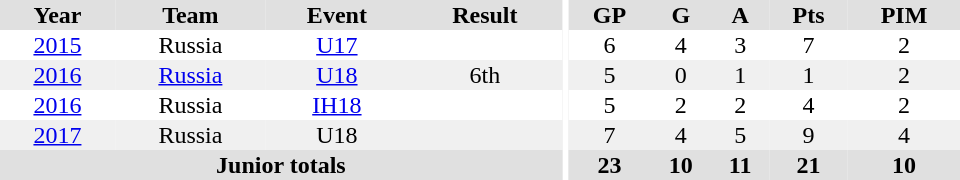<table border="0" cellpadding="1" cellspacing="0" ID="Table3" style="text-align:center; width:40em">
<tr ALIGN="center" bgcolor="#e0e0e0">
<th>Year</th>
<th>Team</th>
<th>Event</th>
<th>Result</th>
<th rowspan="99" bgcolor="#ffffff"></th>
<th>GP</th>
<th>G</th>
<th>A</th>
<th>Pts</th>
<th>PIM</th>
</tr>
<tr>
<td><a href='#'>2015</a></td>
<td>Russia</td>
<td><a href='#'>U17</a></td>
<td></td>
<td>6</td>
<td>4</td>
<td>3</td>
<td>7</td>
<td>2</td>
</tr>
<tr bgcolor="#f0f0f0">
<td><a href='#'>2016</a></td>
<td><a href='#'>Russia</a></td>
<td><a href='#'>U18</a></td>
<td>6th</td>
<td>5</td>
<td>0</td>
<td>1</td>
<td>1</td>
<td>2</td>
</tr>
<tr>
<td><a href='#'>2016</a></td>
<td>Russia</td>
<td><a href='#'>IH18</a></td>
<td></td>
<td>5</td>
<td>2</td>
<td>2</td>
<td>4</td>
<td>2</td>
</tr>
<tr bgcolor="#f0f0f0">
<td><a href='#'>2017</a></td>
<td>Russia</td>
<td>U18</td>
<td></td>
<td>7</td>
<td>4</td>
<td>5</td>
<td>9</td>
<td>4</td>
</tr>
<tr ALIGN="center" bgcolor="#e0e0e0">
<th colspan=4>Junior totals</th>
<th>23</th>
<th>10</th>
<th>11</th>
<th>21</th>
<th>10</th>
</tr>
</table>
